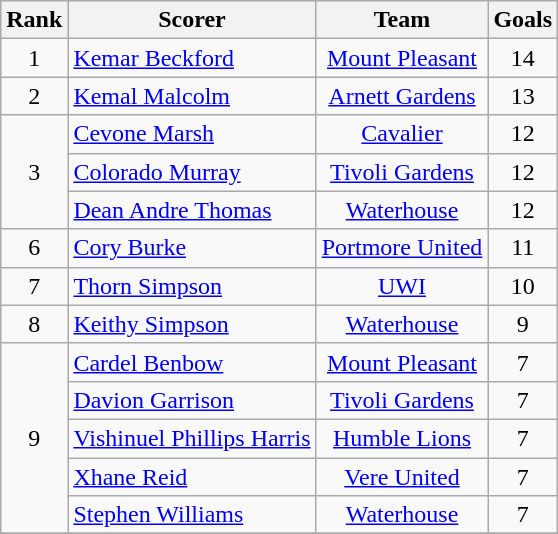<table class="wikitable" style="text-align:center">
<tr>
<th>Rank</th>
<th>Scorer</th>
<th>Team</th>
<th>Goals</th>
</tr>
<tr>
<td>1</td>
<td style="text-align:left">  <a href='#'>Kemar Beckford</a></td>
<td><a href='#'>Mount Pleasant</a></td>
<td>14</td>
</tr>
<tr>
<td>2</td>
<td style="text-align:left">  <a href='#'>Kemal Malcolm</a></td>
<td><a href='#'>Arnett Gardens</a></td>
<td>13</td>
</tr>
<tr>
<td rowspan="3">3</td>
<td style="text-align:left">  <a href='#'>Cevone Marsh</a></td>
<td><a href='#'>Cavalier</a></td>
<td>12</td>
</tr>
<tr>
<td style="text-align:left">  <a href='#'>Colorado Murray</a></td>
<td><a href='#'>Tivoli Gardens</a></td>
<td>12</td>
</tr>
<tr>
<td style="text-align:left">  <a href='#'>Dean Andre Thomas</a></td>
<td><a href='#'>Waterhouse</a></td>
<td>12</td>
</tr>
<tr>
<td>6</td>
<td style="text-align:left">  <a href='#'>Cory Burke</a></td>
<td><a href='#'>Portmore United</a></td>
<td>11</td>
</tr>
<tr>
<td>7</td>
<td style="text-align:left">  <a href='#'>Thorn Simpson</a></td>
<td><a href='#'>UWI</a></td>
<td>10</td>
</tr>
<tr>
<td>8</td>
<td style="text-align:left">  <a href='#'>Keithy Simpson</a></td>
<td><a href='#'>Waterhouse</a></td>
<td>9</td>
</tr>
<tr>
<td rowspan="5">9</td>
<td style="text-align:left">  <a href='#'>Cardel Benbow</a></td>
<td><a href='#'>Mount Pleasant</a></td>
<td>7</td>
</tr>
<tr>
<td style="text-align:left">  <a href='#'>Davion Garrison</a></td>
<td><a href='#'>Tivoli Gardens</a></td>
<td>7</td>
</tr>
<tr>
<td style="text-align:left">  <a href='#'>Vishinuel Phillips Harris</a></td>
<td><a href='#'>Humble Lions</a></td>
<td>7</td>
</tr>
<tr>
<td style="text-align:left">  <a href='#'>Xhane Reid</a></td>
<td><a href='#'>Vere United</a></td>
<td>7</td>
</tr>
<tr>
<td style="text-align:left">  <a href='#'>Stephen Williams</a></td>
<td><a href='#'>Waterhouse</a></td>
<td>7</td>
</tr>
<tr>
</tr>
</table>
